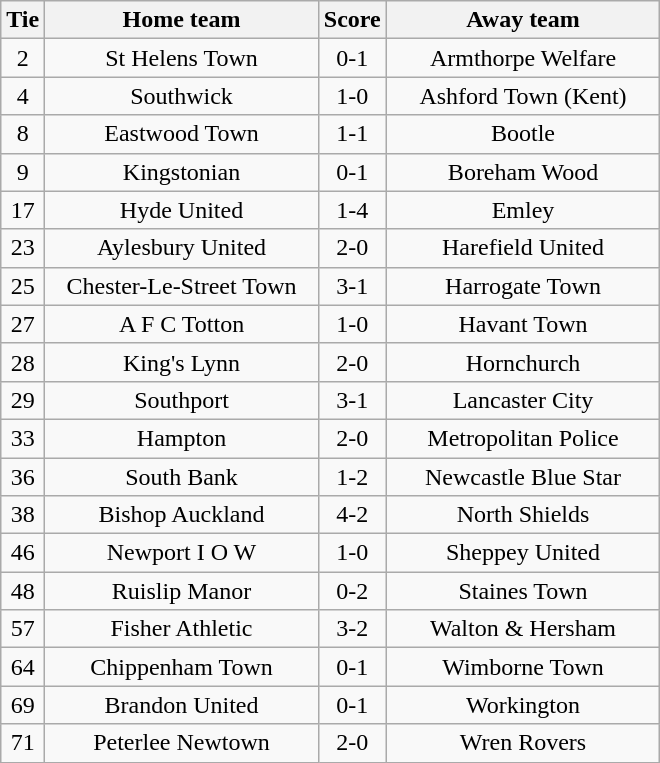<table class="wikitable" style="text-align:center;">
<tr>
<th width=20>Tie</th>
<th width=175>Home team</th>
<th width=20>Score</th>
<th width=175>Away team</th>
</tr>
<tr>
<td>2</td>
<td>St Helens Town</td>
<td>0-1</td>
<td>Armthorpe Welfare</td>
</tr>
<tr>
<td>4</td>
<td>Southwick</td>
<td>1-0</td>
<td>Ashford Town (Kent)</td>
</tr>
<tr>
<td>8</td>
<td>Eastwood Town</td>
<td>1-1</td>
<td>Bootle</td>
</tr>
<tr>
<td>9</td>
<td>Kingstonian</td>
<td>0-1</td>
<td>Boreham Wood</td>
</tr>
<tr>
<td>17</td>
<td>Hyde United</td>
<td>1-4</td>
<td>Emley</td>
</tr>
<tr>
<td>23</td>
<td>Aylesbury United</td>
<td>2-0</td>
<td>Harefield United</td>
</tr>
<tr>
<td>25</td>
<td>Chester-Le-Street Town</td>
<td>3-1</td>
<td>Harrogate Town</td>
</tr>
<tr>
<td>27</td>
<td>A F C Totton</td>
<td>1-0</td>
<td>Havant Town</td>
</tr>
<tr>
<td>28</td>
<td>King's Lynn</td>
<td>2-0</td>
<td>Hornchurch</td>
</tr>
<tr>
<td>29</td>
<td>Southport</td>
<td>3-1</td>
<td>Lancaster City</td>
</tr>
<tr>
<td>33</td>
<td>Hampton</td>
<td>2-0</td>
<td>Metropolitan Police</td>
</tr>
<tr>
<td>36</td>
<td>South Bank</td>
<td>1-2</td>
<td>Newcastle Blue Star</td>
</tr>
<tr>
<td>38</td>
<td>Bishop Auckland</td>
<td>4-2</td>
<td>North Shields</td>
</tr>
<tr>
<td>46</td>
<td>Newport I O W</td>
<td>1-0</td>
<td>Sheppey United</td>
</tr>
<tr>
<td>48</td>
<td>Ruislip Manor</td>
<td>0-2</td>
<td>Staines Town</td>
</tr>
<tr>
<td>57</td>
<td>Fisher Athletic</td>
<td>3-2</td>
<td>Walton & Hersham</td>
</tr>
<tr>
<td>64</td>
<td>Chippenham Town</td>
<td>0-1</td>
<td>Wimborne Town</td>
</tr>
<tr>
<td>69</td>
<td>Brandon United</td>
<td>0-1</td>
<td>Workington</td>
</tr>
<tr>
<td>71</td>
<td>Peterlee Newtown</td>
<td>2-0</td>
<td>Wren Rovers</td>
</tr>
</table>
